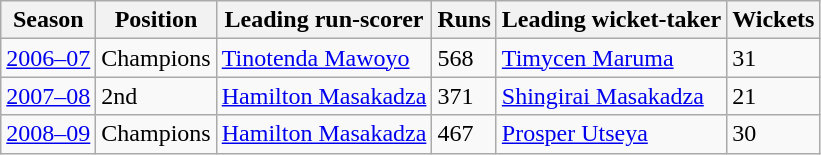<table class="wikitable sortable">
<tr>
<th>Season</th>
<th>Position</th>
<th>Leading run-scorer</th>
<th>Runs</th>
<th>Leading wicket-taker</th>
<th>Wickets</th>
</tr>
<tr>
<td><a href='#'>2006–07</a></td>
<td>Champions</td>
<td><a href='#'>Tinotenda Mawoyo</a></td>
<td>568</td>
<td><a href='#'>Timycen Maruma</a></td>
<td>31</td>
</tr>
<tr>
<td><a href='#'>2007–08</a></td>
<td>2nd</td>
<td><a href='#'>Hamilton Masakadza</a></td>
<td>371</td>
<td><a href='#'>Shingirai Masakadza</a></td>
<td>21</td>
</tr>
<tr>
<td><a href='#'>2008–09</a></td>
<td>Champions</td>
<td><a href='#'>Hamilton Masakadza</a></td>
<td>467</td>
<td><a href='#'>Prosper Utseya</a></td>
<td>30</td>
</tr>
</table>
